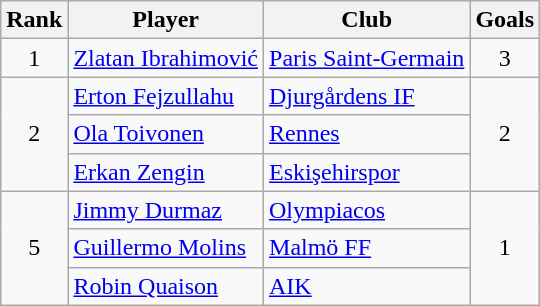<table class="wikitable" style="text-align: center;">
<tr>
<th>Rank</th>
<th>Player</th>
<th>Club</th>
<th>Goals</th>
</tr>
<tr>
<td rowspan="1">1</td>
<td align="left"><a href='#'>Zlatan Ibrahimović</a></td>
<td align="left"> <a href='#'>Paris Saint-Germain</a></td>
<td rowspan="1">3</td>
</tr>
<tr>
<td rowspan="3">2</td>
<td align="left"><a href='#'>Erton Fejzullahu</a></td>
<td align="left"> <a href='#'>Djurgårdens IF</a></td>
<td rowspan="3">2</td>
</tr>
<tr>
<td align="left"><a href='#'>Ola Toivonen</a></td>
<td align="left"> <a href='#'>Rennes</a></td>
</tr>
<tr>
<td align="left"><a href='#'>Erkan Zengin</a></td>
<td align="left"> <a href='#'>Eskişehirspor</a></td>
</tr>
<tr>
<td rowspan="3">5</td>
<td align="left"><a href='#'>Jimmy Durmaz</a></td>
<td align="left"> <a href='#'>Olympiacos</a></td>
<td rowspan="3">1</td>
</tr>
<tr>
<td align="left"><a href='#'>Guillermo Molins</a></td>
<td align="left"> <a href='#'>Malmö FF</a></td>
</tr>
<tr>
<td align="left"><a href='#'>Robin Quaison</a></td>
<td align="left"> <a href='#'>AIK</a></td>
</tr>
</table>
